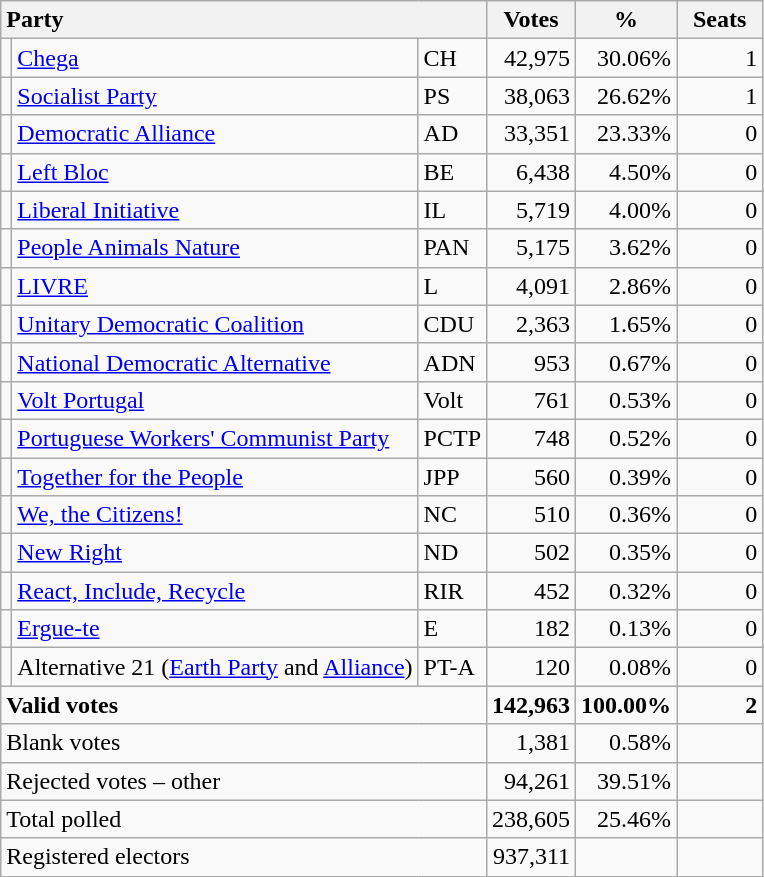<table class="wikitable" border="1" style="text-align:right;">
<tr>
<th style="text-align:left;" colspan=3>Party</th>
<th align=center width="50">Votes</th>
<th align=center width="50">%</th>
<th align=center width="50">Seats</th>
</tr>
<tr>
<td></td>
<td align=left><a href='#'>Chega</a></td>
<td align=left>CH</td>
<td>42,975</td>
<td>30.06%</td>
<td>1</td>
</tr>
<tr>
<td></td>
<td align=left><a href='#'>Socialist Party</a></td>
<td align=left>PS</td>
<td>38,063</td>
<td>26.62%</td>
<td>1</td>
</tr>
<tr>
<td></td>
<td align=left><a href='#'>Democratic Alliance</a></td>
<td align=left>AD</td>
<td>33,351</td>
<td>23.33%</td>
<td>0</td>
</tr>
<tr>
<td></td>
<td align=left><a href='#'>Left Bloc</a></td>
<td align=left>BE</td>
<td>6,438</td>
<td>4.50%</td>
<td>0</td>
</tr>
<tr>
<td></td>
<td align=left><a href='#'>Liberal Initiative</a></td>
<td align=left>IL</td>
<td>5,719</td>
<td>4.00%</td>
<td>0</td>
</tr>
<tr>
<td></td>
<td align=left><a href='#'>People Animals Nature</a></td>
<td align=left>PAN</td>
<td>5,175</td>
<td>3.62%</td>
<td>0</td>
</tr>
<tr>
<td></td>
<td align=left><a href='#'>LIVRE</a></td>
<td align=left>L</td>
<td>4,091</td>
<td>2.86%</td>
<td>0</td>
</tr>
<tr>
<td></td>
<td align=left style="white-space: nowrap;"><a href='#'>Unitary Democratic Coalition</a></td>
<td align=left>CDU</td>
<td>2,363</td>
<td>1.65%</td>
<td>0</td>
</tr>
<tr>
<td></td>
<td align=left><a href='#'>National Democratic Alternative</a></td>
<td align=left>ADN</td>
<td>953</td>
<td>0.67%</td>
<td>0</td>
</tr>
<tr>
<td></td>
<td align=left><a href='#'>Volt Portugal</a></td>
<td align=left>Volt</td>
<td>761</td>
<td>0.53%</td>
<td>0</td>
</tr>
<tr>
<td></td>
<td align=left><a href='#'>Portuguese Workers' Communist Party</a></td>
<td align=left>PCTP</td>
<td>748</td>
<td>0.52%</td>
<td>0</td>
</tr>
<tr>
<td></td>
<td align=left><a href='#'>Together for the People</a></td>
<td align=left>JPP</td>
<td>560</td>
<td>0.39%</td>
<td>0</td>
</tr>
<tr>
<td></td>
<td align=left><a href='#'>We, the Citizens!</a></td>
<td align=left>NC</td>
<td>510</td>
<td>0.36%</td>
<td>0</td>
</tr>
<tr>
<td></td>
<td align=left><a href='#'>New Right</a></td>
<td align=left>ND</td>
<td>502</td>
<td>0.35%</td>
<td>0</td>
</tr>
<tr>
<td></td>
<td align=left><a href='#'>React, Include, Recycle</a></td>
<td align=left>RIR</td>
<td>452</td>
<td>0.32%</td>
<td>0</td>
</tr>
<tr>
<td></td>
<td align=left><a href='#'>Ergue-te</a></td>
<td align=left>E</td>
<td>182</td>
<td>0.13%</td>
<td>0</td>
</tr>
<tr>
<td></td>
<td align=left>Alternative 21 (<a href='#'>Earth Party</a> and <a href='#'>Alliance</a>)</td>
<td align=left>PT-A</td>
<td>120</td>
<td>0.08%</td>
<td>0</td>
</tr>
<tr style="font-weight:bold">
<td align=left colspan=3>Valid votes</td>
<td>142,963</td>
<td>100.00%</td>
<td>2</td>
</tr>
<tr>
<td align=left colspan=3>Blank votes</td>
<td>1,381</td>
<td>0.58%</td>
<td></td>
</tr>
<tr>
<td align=left colspan=3>Rejected votes – other</td>
<td>94,261</td>
<td>39.51%</td>
<td></td>
</tr>
<tr>
<td align=left colspan=3>Total polled</td>
<td>238,605</td>
<td>25.46%</td>
<td></td>
</tr>
<tr>
<td align=left colspan=3>Registered electors</td>
<td>937,311</td>
<td></td>
<td></td>
</tr>
</table>
